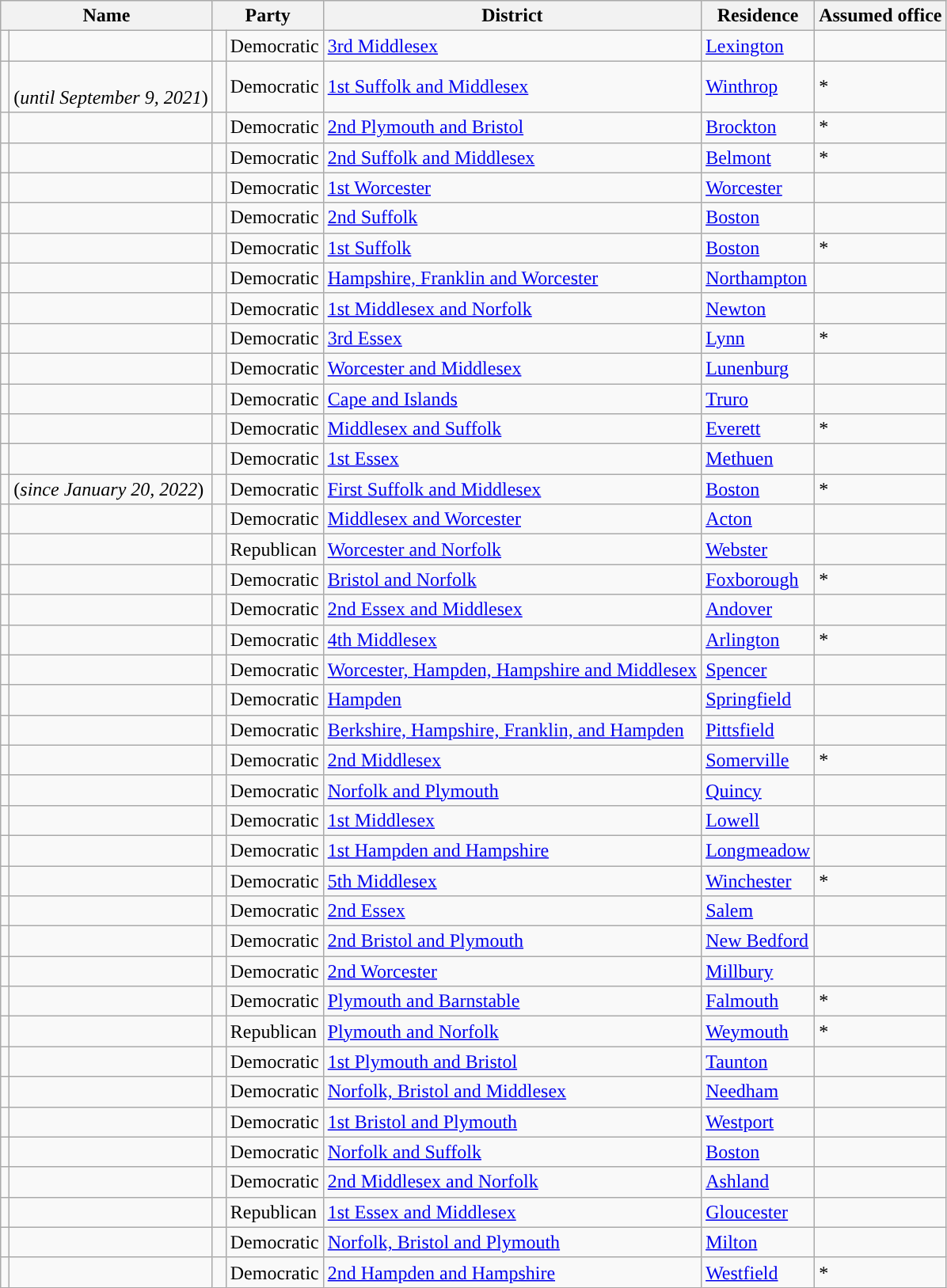<table class="wikitable sortable" style="text-align:left;">
<tr>
<th colspan="2">Name </th>
<th colspan=2>Party</th>
<th>District </th>
<th>Residence</th>
<th>Assumed office</th>
</tr>
<tr>
<td></td>
<td></td>
<td style="background-color:"> </td>
<td>Democratic</td>
<td><a href='#'>3rd Middlesex</a></td>
<td><a href='#'>Lexington</a></td>
<td></td>
</tr>
<tr>
<td></td>
<td><br>(<em>until September 9, 2021</em>)</td>
<td style="background-color:"> </td>
<td>Democratic</td>
<td><a href='#'>1st Suffolk and Middlesex</a></td>
<td><a href='#'>Winthrop</a></td>
<td>*</td>
</tr>
<tr>
<td></td>
<td></td>
<td style="background-color:"> </td>
<td>Democratic</td>
<td><a href='#'>2nd Plymouth and Bristol</a></td>
<td><a href='#'>Brockton</a></td>
<td>*</td>
</tr>
<tr>
<td></td>
<td></td>
<td style="background-color:"> </td>
<td>Democratic</td>
<td><a href='#'>2nd Suffolk and Middlesex</a></td>
<td><a href='#'>Belmont</a></td>
<td>*</td>
</tr>
<tr>
<td></td>
<td></td>
<td style="background-color:"> </td>
<td>Democratic</td>
<td><a href='#'>1st Worcester</a></td>
<td><a href='#'>Worcester</a></td>
<td></td>
</tr>
<tr>
<td></td>
<td></td>
<td style="background-color:"> </td>
<td>Democratic</td>
<td><a href='#'>2nd Suffolk</a></td>
<td><a href='#'>Boston</a></td>
<td></td>
</tr>
<tr>
<td></td>
<td></td>
<td style="background-color:"> </td>
<td>Democratic</td>
<td><a href='#'>1st Suffolk</a></td>
<td><a href='#'>Boston</a></td>
<td>*</td>
</tr>
<tr>
<td></td>
<td></td>
<td style="background-color:"> </td>
<td>Democratic</td>
<td><a href='#'>Hampshire, Franklin and Worcester</a></td>
<td><a href='#'>Northampton</a></td>
<td></td>
</tr>
<tr>
<td></td>
<td></td>
<td style="background-color:"> </td>
<td>Democratic</td>
<td><a href='#'>1st Middlesex and Norfolk</a></td>
<td><a href='#'>Newton</a></td>
<td></td>
</tr>
<tr>
<td></td>
<td></td>
<td style="background-color:"> </td>
<td>Democratic</td>
<td><a href='#'>3rd Essex</a></td>
<td><a href='#'>Lynn</a></td>
<td>*</td>
</tr>
<tr>
<td></td>
<td></td>
<td style="background-color:"> </td>
<td>Democratic</td>
<td><a href='#'>Worcester and Middlesex</a></td>
<td><a href='#'>Lunenburg</a></td>
<td></td>
</tr>
<tr>
<td></td>
<td></td>
<td style="background-color:"> </td>
<td>Democratic</td>
<td><a href='#'>Cape and Islands</a></td>
<td><a href='#'>Truro</a></td>
<td></td>
</tr>
<tr>
<td></td>
<td></td>
<td style="background-color:"> </td>
<td>Democratic</td>
<td><a href='#'>Middlesex and Suffolk</a></td>
<td><a href='#'>Everett</a></td>
<td>*</td>
</tr>
<tr>
<td></td>
<td></td>
<td style="background-color:"> </td>
<td>Democratic</td>
<td><a href='#'>1st Essex</a></td>
<td><a href='#'>Methuen</a></td>
<td></td>
</tr>
<tr>
<td></td>
<td> (<em>since January 20, 2022</em>)</td>
<td style="background-color:"> </td>
<td>Democratic</td>
<td><a href='#'>First Suffolk and Middlesex</a></td>
<td><a href='#'>Boston</a></td>
<td>*</td>
</tr>
<tr>
<td></td>
<td></td>
<td style="background-color:"> </td>
<td>Democratic</td>
<td><a href='#'>Middlesex and Worcester</a></td>
<td><a href='#'>Acton</a></td>
<td></td>
</tr>
<tr>
<td></td>
<td></td>
<td style="background-color:"> </td>
<td>Republican</td>
<td><a href='#'>Worcester and Norfolk</a></td>
<td><a href='#'>Webster</a></td>
<td></td>
</tr>
<tr>
<td></td>
<td></td>
<td style="background-color:"> </td>
<td>Democratic</td>
<td><a href='#'>Bristol and Norfolk</a></td>
<td><a href='#'>Foxborough</a></td>
<td>*</td>
</tr>
<tr>
<td></td>
<td></td>
<td style="background-color:"> </td>
<td>Democratic</td>
<td><a href='#'>2nd Essex and Middlesex</a></td>
<td><a href='#'>Andover</a></td>
<td></td>
</tr>
<tr>
<td></td>
<td></td>
<td style="background-color:"> </td>
<td>Democratic</td>
<td><a href='#'>4th Middlesex</a></td>
<td><a href='#'>Arlington</a></td>
<td>*</td>
</tr>
<tr>
<td></td>
<td></td>
<td style="background-color:"> </td>
<td>Democratic</td>
<td><a href='#'>Worcester, Hampden, Hampshire and Middlesex</a></td>
<td><a href='#'>Spencer</a></td>
<td></td>
</tr>
<tr>
<td></td>
<td></td>
<td style="background-color:"> </td>
<td>Democratic</td>
<td><a href='#'>Hampden</a></td>
<td><a href='#'>Springfield</a></td>
<td></td>
</tr>
<tr>
<td></td>
<td></td>
<td style="background-color:"> </td>
<td>Democratic</td>
<td><a href='#'>Berkshire, Hampshire, Franklin, and Hampden</a></td>
<td><a href='#'>Pittsfield</a></td>
<td></td>
</tr>
<tr>
<td></td>
<td></td>
<td style="background-color:"> </td>
<td>Democratic</td>
<td><a href='#'>2nd Middlesex</a></td>
<td><a href='#'>Somerville</a></td>
<td>*</td>
</tr>
<tr>
<td></td>
<td></td>
<td style="background-color:"> </td>
<td>Democratic</td>
<td><a href='#'>Norfolk and Plymouth</a></td>
<td><a href='#'>Quincy</a></td>
<td></td>
</tr>
<tr>
<td></td>
<td></td>
<td style="background-color:"> </td>
<td>Democratic</td>
<td><a href='#'>1st Middlesex</a></td>
<td><a href='#'>Lowell</a></td>
<td></td>
</tr>
<tr>
<td></td>
<td></td>
<td style="background-color:"> </td>
<td>Democratic</td>
<td><a href='#'>1st Hampden and Hampshire</a></td>
<td><a href='#'>Longmeadow</a></td>
<td></td>
</tr>
<tr>
<td></td>
<td></td>
<td style="background-color:"> </td>
<td>Democratic</td>
<td><a href='#'>5th Middlesex</a></td>
<td><a href='#'>Winchester</a></td>
<td>*</td>
</tr>
<tr>
<td></td>
<td></td>
<td style="background-color:"> </td>
<td>Democratic</td>
<td><a href='#'>2nd Essex</a></td>
<td><a href='#'>Salem</a></td>
<td></td>
</tr>
<tr>
<td></td>
<td></td>
<td style="background-color:"> </td>
<td>Democratic</td>
<td><a href='#'>2nd Bristol and Plymouth</a></td>
<td><a href='#'>New Bedford</a></td>
<td></td>
</tr>
<tr>
<td></td>
<td></td>
<td style="background-color:"> </td>
<td>Democratic</td>
<td><a href='#'>2nd Worcester</a></td>
<td><a href='#'>Millbury</a></td>
<td></td>
</tr>
<tr>
<td></td>
<td></td>
<td style="background-color:"> </td>
<td>Democratic</td>
<td><a href='#'>Plymouth and Barnstable</a></td>
<td><a href='#'>Falmouth</a></td>
<td>*</td>
</tr>
<tr>
<td></td>
<td></td>
<td style="background-color:"> </td>
<td>Republican</td>
<td><a href='#'>Plymouth and Norfolk</a></td>
<td><a href='#'>Weymouth</a></td>
<td>*</td>
</tr>
<tr>
<td></td>
<td></td>
<td style="background-color:"> </td>
<td>Democratic</td>
<td><a href='#'>1st Plymouth and Bristol</a></td>
<td><a href='#'>Taunton</a></td>
<td></td>
</tr>
<tr>
<td></td>
<td></td>
<td style="background-color:"> </td>
<td>Democratic</td>
<td><a href='#'>Norfolk, Bristol and Middlesex</a></td>
<td><a href='#'>Needham</a></td>
<td></td>
</tr>
<tr>
<td></td>
<td></td>
<td style="background-color:"> </td>
<td>Democratic</td>
<td><a href='#'>1st Bristol and Plymouth</a></td>
<td><a href='#'>Westport</a></td>
<td></td>
</tr>
<tr>
<td></td>
<td></td>
<td style="background-color:"> </td>
<td>Democratic</td>
<td><a href='#'>Norfolk and Suffolk</a></td>
<td><a href='#'>Boston</a></td>
<td></td>
</tr>
<tr>
<td></td>
<td></td>
<td style="background-color:"> </td>
<td>Democratic</td>
<td><a href='#'>2nd Middlesex and Norfolk</a></td>
<td><a href='#'>Ashland</a></td>
<td></td>
</tr>
<tr>
<td></td>
<td></td>
<td style="background-color:"> </td>
<td>Republican</td>
<td><a href='#'>1st Essex and Middlesex</a></td>
<td><a href='#'>Gloucester</a></td>
<td></td>
</tr>
<tr>
<td></td>
<td></td>
<td style="background-color:"> </td>
<td>Democratic</td>
<td><a href='#'>Norfolk, Bristol and Plymouth</a></td>
<td><a href='#'>Milton</a></td>
<td></td>
</tr>
<tr>
<td></td>
<td></td>
<td style="background-color:"> </td>
<td>Democratic</td>
<td><a href='#'>2nd Hampden and Hampshire</a></td>
<td><a href='#'>Westfield</a></td>
<td>*</td>
</tr>
</table>
